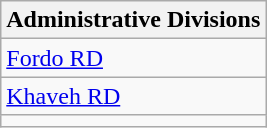<table class="wikitable">
<tr>
<th>Administrative Divisions</th>
</tr>
<tr>
<td><a href='#'>Fordo RD</a></td>
</tr>
<tr>
<td><a href='#'>Khaveh RD</a></td>
</tr>
<tr>
<td colspan=1></td>
</tr>
</table>
